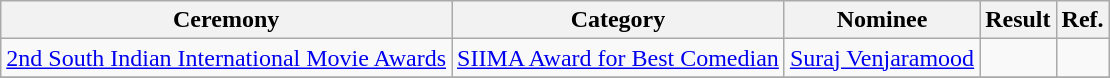<table class="wikitable">
<tr>
<th>Ceremony</th>
<th>Category</th>
<th>Nominee</th>
<th>Result</th>
<th>Ref.</th>
</tr>
<tr>
<td rowspan="1"><a href='#'>2nd South Indian International Movie Awards</a></td>
<td><a href='#'>SIIMA Award for Best Comedian</a></td>
<td><a href='#'>Suraj Venjaramood</a></td>
<td></td>
<td></td>
</tr>
<tr>
</tr>
</table>
